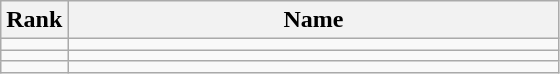<table class="wikitable">
<tr>
<th>Rank</th>
<th style="width: 20em">Name</th>
</tr>
<tr>
<td align="center"></td>
<td></td>
</tr>
<tr>
<td align="center"></td>
<td></td>
</tr>
<tr>
<td align="center"></td>
<td></td>
</tr>
</table>
